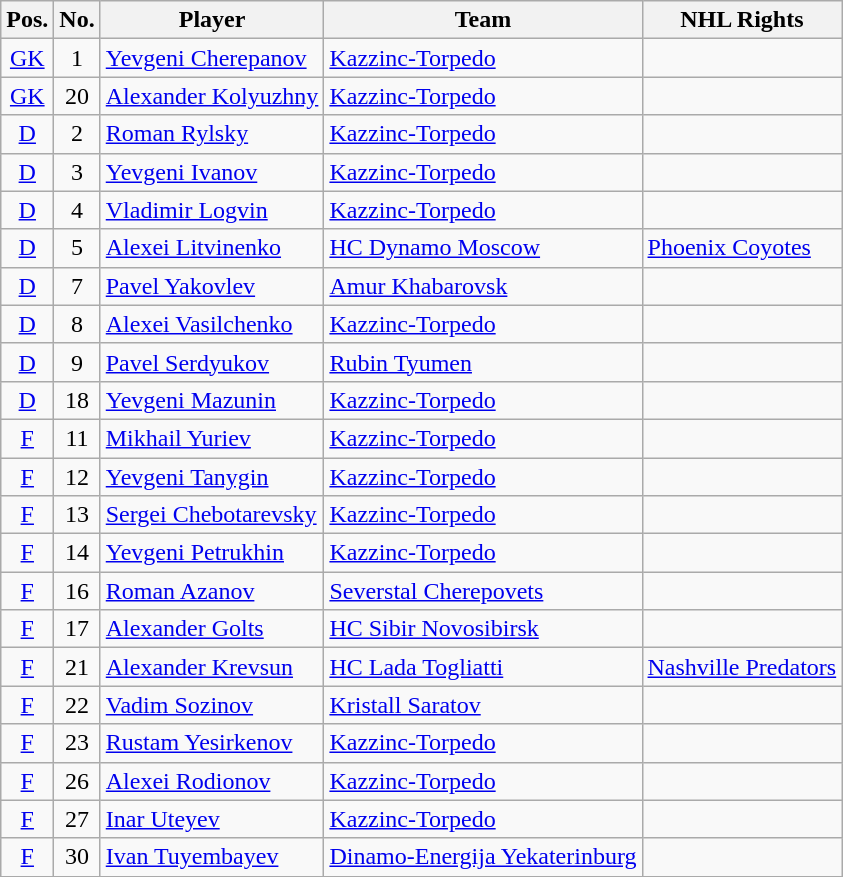<table class="wikitable sortable">
<tr>
<th>Pos.</th>
<th>No.</th>
<th>Player</th>
<th>Team</th>
<th>NHL Rights</th>
</tr>
<tr>
<td style="text-align:center;"><a href='#'>GK</a></td>
<td style="text-align:center;">1</td>
<td><a href='#'>Yevgeni Cherepanov</a></td>
<td> <a href='#'>Kazzinc-Torpedo</a></td>
<td></td>
</tr>
<tr>
<td style="text-align:center;"><a href='#'>GK</a></td>
<td style="text-align:center;">20</td>
<td><a href='#'>Alexander Kolyuzhny</a></td>
<td> <a href='#'>Kazzinc-Torpedo</a></td>
<td></td>
</tr>
<tr>
<td style="text-align:center;"><a href='#'>D</a></td>
<td style="text-align:center;">2</td>
<td><a href='#'>Roman Rylsky</a></td>
<td> <a href='#'>Kazzinc-Torpedo</a></td>
<td></td>
</tr>
<tr>
<td style="text-align:center;"><a href='#'>D</a></td>
<td style="text-align:center;">3</td>
<td><a href='#'>Yevgeni Ivanov</a></td>
<td> <a href='#'>Kazzinc-Torpedo</a></td>
<td></td>
</tr>
<tr>
<td style="text-align:center;"><a href='#'>D</a></td>
<td style="text-align:center;">4</td>
<td><a href='#'>Vladimir Logvin</a></td>
<td> <a href='#'>Kazzinc-Torpedo</a></td>
<td></td>
</tr>
<tr>
<td style="text-align:center;"><a href='#'>D</a></td>
<td style="text-align:center;">5</td>
<td><a href='#'>Alexei Litvinenko</a></td>
<td> <a href='#'>HC Dynamo Moscow</a></td>
<td><a href='#'>Phoenix Coyotes</a></td>
</tr>
<tr>
<td style="text-align:center;"><a href='#'>D</a></td>
<td style="text-align:center;">7</td>
<td><a href='#'>Pavel Yakovlev</a></td>
<td> <a href='#'>Amur Khabarovsk</a></td>
<td></td>
</tr>
<tr>
<td style="text-align:center;"><a href='#'>D</a></td>
<td style="text-align:center;">8</td>
<td><a href='#'>Alexei Vasilchenko</a></td>
<td> <a href='#'>Kazzinc-Torpedo</a></td>
<td></td>
</tr>
<tr>
<td style="text-align:center;"><a href='#'>D</a></td>
<td style="text-align:center;">9</td>
<td><a href='#'>Pavel Serdyukov</a></td>
<td> <a href='#'>Rubin Tyumen</a></td>
<td></td>
</tr>
<tr>
<td style="text-align:center;"><a href='#'>D</a></td>
<td style="text-align:center;">18</td>
<td><a href='#'>Yevgeni Mazunin</a></td>
<td> <a href='#'>Kazzinc-Torpedo</a></td>
<td></td>
</tr>
<tr>
<td style="text-align:center;"><a href='#'>F</a></td>
<td style="text-align:center;">11</td>
<td><a href='#'>Mikhail Yuriev</a></td>
<td> <a href='#'>Kazzinc-Torpedo</a></td>
<td></td>
</tr>
<tr>
<td style="text-align:center;"><a href='#'>F</a></td>
<td style="text-align:center;">12</td>
<td><a href='#'>Yevgeni Tanygin</a></td>
<td> <a href='#'>Kazzinc-Torpedo</a></td>
<td></td>
</tr>
<tr>
<td style="text-align:center;"><a href='#'>F</a></td>
<td style="text-align:center;">13</td>
<td><a href='#'>Sergei Chebotarevsky</a></td>
<td> <a href='#'>Kazzinc-Torpedo</a></td>
<td></td>
</tr>
<tr>
<td style="text-align:center;"><a href='#'>F</a></td>
<td style="text-align:center;">14</td>
<td><a href='#'>Yevgeni Petrukhin</a></td>
<td> <a href='#'>Kazzinc-Torpedo</a></td>
<td></td>
</tr>
<tr>
<td style="text-align:center;"><a href='#'>F</a></td>
<td style="text-align:center;">16</td>
<td><a href='#'>Roman Azanov</a></td>
<td> <a href='#'>Severstal Cherepovets</a></td>
<td></td>
</tr>
<tr>
<td style="text-align:center;"><a href='#'>F</a></td>
<td style="text-align:center;">17</td>
<td><a href='#'>Alexander Golts</a></td>
<td> <a href='#'>HC Sibir Novosibirsk</a></td>
<td></td>
</tr>
<tr>
<td style="text-align:center;"><a href='#'>F</a></td>
<td style="text-align:center;">21</td>
<td><a href='#'>Alexander Krevsun</a></td>
<td> <a href='#'>HC Lada Togliatti</a></td>
<td><a href='#'>Nashville Predators</a></td>
</tr>
<tr>
<td style="text-align:center;"><a href='#'>F</a></td>
<td style="text-align:center;">22</td>
<td><a href='#'>Vadim Sozinov</a></td>
<td> <a href='#'>Kristall Saratov</a></td>
<td></td>
</tr>
<tr>
<td style="text-align:center;"><a href='#'>F</a></td>
<td style="text-align:center;">23</td>
<td><a href='#'>Rustam Yesirkenov</a></td>
<td> <a href='#'>Kazzinc-Torpedo</a></td>
<td></td>
</tr>
<tr>
<td style="text-align:center;"><a href='#'>F</a></td>
<td style="text-align:center;">26</td>
<td><a href='#'>Alexei Rodionov</a></td>
<td> <a href='#'>Kazzinc-Torpedo</a></td>
<td></td>
</tr>
<tr>
<td style="text-align:center;"><a href='#'>F</a></td>
<td style="text-align:center;">27</td>
<td><a href='#'>Inar Uteyev</a></td>
<td> <a href='#'>Kazzinc-Torpedo</a></td>
<td></td>
</tr>
<tr>
<td style="text-align:center;"><a href='#'>F</a></td>
<td style="text-align:center;">30</td>
<td><a href='#'>Ivan Tuyembayev</a></td>
<td> <a href='#'>Dinamo-Energija Yekaterinburg</a></td>
<td></td>
</tr>
<tr>
</tr>
</table>
